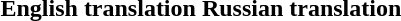<table>
<tr>
<th>English translation</th>
<th>Russian translation</th>
</tr>
<tr style="vertical-align:top;text-align:center;white-space:nowrap;">
<td></td>
<td></td>
</tr>
</table>
